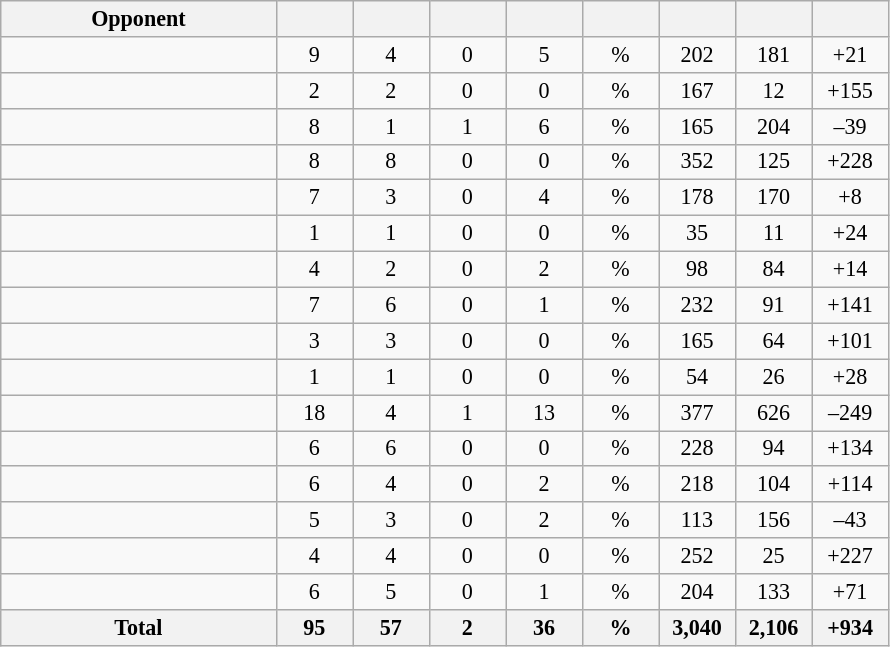<table class="wikitable sortable" style="font-size:92%;">
<tr>
<th style="width:12em">Opponent</th>
<th style="width:3em"></th>
<th style="width:3em"></th>
<th style="width:3em"></th>
<th style="width:3em"></th>
<th style="width:3em"></th>
<th style="width:3em"></th>
<th style="width:3em"></th>
<th style="width:3em"></th>
</tr>
<tr>
<td></td>
<td align=center>9</td>
<td align=center>4</td>
<td align=center>0</td>
<td align=center>5</td>
<td align=center>%</td>
<td align=center>202</td>
<td align=center>181</td>
<td align=center>+21</td>
</tr>
<tr>
<td></td>
<td align=center>2</td>
<td align=center>2</td>
<td align=center>0</td>
<td align=center>0</td>
<td align=center>%</td>
<td align=center>167</td>
<td align=center>12</td>
<td align=center>+155</td>
</tr>
<tr>
<td></td>
<td align=center>8</td>
<td align=center>1</td>
<td align=center>1</td>
<td align=center>6</td>
<td align=center>%</td>
<td align=center>165</td>
<td align=center>204</td>
<td align=center>–39</td>
</tr>
<tr>
<td></td>
<td align=center>8</td>
<td align=center>8</td>
<td align=center>0</td>
<td align=center>0</td>
<td align=center>%</td>
<td align=center>352</td>
<td align=center>125</td>
<td align=center>+228</td>
</tr>
<tr>
<td></td>
<td align=center>7</td>
<td align=center>3</td>
<td align=center>0</td>
<td align=center>4</td>
<td align=center>%</td>
<td align=center>178</td>
<td align=center>170</td>
<td align=center>+8</td>
</tr>
<tr>
<td></td>
<td align=center>1</td>
<td align=center>1</td>
<td align=center>0</td>
<td align=center>0</td>
<td align=center>%</td>
<td align=center>35</td>
<td align=center>11</td>
<td align=center>+24</td>
</tr>
<tr>
<td></td>
<td align=center>4</td>
<td align=center>2</td>
<td align=center>0</td>
<td align=center>2</td>
<td align=center>%</td>
<td align=center>98</td>
<td align=center>84</td>
<td align=center>+14</td>
</tr>
<tr>
<td></td>
<td align=center>7</td>
<td align=center>6</td>
<td align=center>0</td>
<td align=center>1</td>
<td align=center>%</td>
<td align=center>232</td>
<td align=center>91</td>
<td align=center>+141</td>
</tr>
<tr>
<td></td>
<td align=center>3</td>
<td align=center>3</td>
<td align=center>0</td>
<td align=center>0</td>
<td align=center>%</td>
<td align=center>165</td>
<td align=center>64</td>
<td align=center>+101</td>
</tr>
<tr>
<td></td>
<td align=center>1</td>
<td align=center>1</td>
<td align=center>0</td>
<td align=center>0</td>
<td align=center>%</td>
<td align=center>54</td>
<td align=center>26</td>
<td align=center>+28</td>
</tr>
<tr>
<td></td>
<td align=center>18</td>
<td align=center>4</td>
<td align=center>1</td>
<td align=center>13</td>
<td align=center>%</td>
<td align=center>377</td>
<td align=center>626</td>
<td align=center>–249</td>
</tr>
<tr>
<td></td>
<td align=center>6</td>
<td align=center>6</td>
<td align=center>0</td>
<td align=center>0</td>
<td align=center>%</td>
<td align=center>228</td>
<td align=center>94</td>
<td align=center>+134</td>
</tr>
<tr>
<td></td>
<td align=center>6</td>
<td align=center>4</td>
<td align=center>0</td>
<td align=center>2</td>
<td align=center>%</td>
<td align=center>218</td>
<td align=center>104</td>
<td align=center>+114</td>
</tr>
<tr>
<td></td>
<td align=center>5</td>
<td align=center>3</td>
<td align=center>0</td>
<td align=center>2</td>
<td align=center>%</td>
<td align=center>113</td>
<td align=center>156</td>
<td align=center>–43</td>
</tr>
<tr>
<td></td>
<td align=center>4</td>
<td align=center>4</td>
<td align=center>0</td>
<td align=center>0</td>
<td align=center>%</td>
<td align=center>252</td>
<td align=center>25</td>
<td align=center>+227</td>
</tr>
<tr>
<td></td>
<td align=center>6</td>
<td align=center>5</td>
<td align=center>0</td>
<td align=center>1</td>
<td align=center>%</td>
<td align=center>204</td>
<td align=center>133</td>
<td align=center>+71</td>
</tr>
<tr class="sortbottom">
<th>Total</th>
<th>95</th>
<th>57</th>
<th>2</th>
<th>36</th>
<th>%</th>
<th>3,040</th>
<th>2,106</th>
<th>+934</th>
</tr>
</table>
